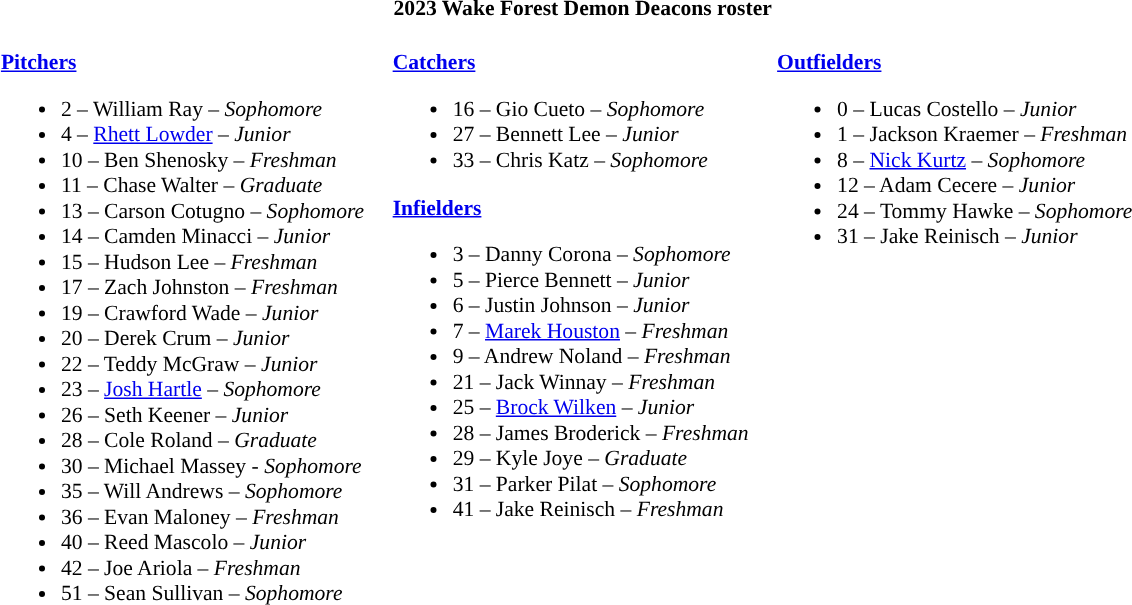<table class="toccolours" style="border-collapse:collapse; font-size:90%;">
<tr>
<th colspan=9>2023 Wake Forest Demon Deacons roster</th>
</tr>
<tr>
<td width="03"> </td>
<td valign="top"><br><strong><a href='#'>Pitchers</a></strong><ul><li>2 – William Ray – <em>Sophomore</em></li><li>4 – <a href='#'>Rhett Lowder</a> – <em>Junior</em></li><li>10 – Ben Shenosky – <em>Freshman</em></li><li>11 – Chase Walter – <em>Graduate</em></li><li>13 – Carson Cotugno – <em>Sophomore</em></li><li>14 – Camden Minacci – <em>Junior</em></li><li>15 – Hudson Lee  – <em>Freshman</em></li><li>17 – Zach Johnston – <em>Freshman</em></li><li>19  – Crawford Wade – <em>Junior</em></li><li>20 – Derek Crum – <em> Junior</em></li><li>22 – Teddy McGraw – <em>Junior</em></li><li>23 – <a href='#'>Josh Hartle</a> – <em>Sophomore</em></li><li>26 – Seth Keener – <em>Junior</em></li><li>28 – Cole Roland – <em>Graduate</em></li><li>30 – Michael Massey - <em>Sophomore</em></li><li>35 – Will Andrews – <em> Sophomore</em></li><li>36 – Evan Maloney – <em>Freshman</em></li><li>40 – Reed Mascolo – <em> Junior</em></li><li>42 – Joe Ariola – <em>Freshman</em></li><li>51 – Sean Sullivan – <em>Sophomore</em></li></ul></td>
<td width="15"> </td>
<td valign="top"><br><strong><a href='#'>Catchers</a></strong><ul><li>16 – Gio Cueto – <em>Sophomore</em></li><li>27 – Bennett Lee – <em>Junior</em></li><li>33 – Chris Katz – <em>Sophomore</em></li></ul><strong><a href='#'>Infielders</a></strong><ul><li>3 – Danny Corona – <em>Sophomore</em></li><li>5 – Pierce Bennett – <em> Junior</em></li><li>6 – Justin Johnson – <em> Junior</em></li><li>7 – <a href='#'>Marek Houston</a> – <em>Freshman</em></li><li>9 – Andrew Noland – <em>Freshman</em></li><li>21 – Jack Winnay – <em>Freshman</em></li><li>25 – <a href='#'>Brock Wilken</a> – <em>Junior</em></li><li>28 – James Broderick – <em>Freshman</em></li><li>29 – Kyle Joye – <em>Graduate</em></li><li>31 – Parker Pilat – <em>Sophomore</em></li><li>41 – Jake Reinisch – <em>Freshman</em></li></ul></td>
<td width="15"> </td>
<td valign="top"><br><strong><a href='#'>Outfielders</a></strong><ul><li>0 – Lucas Costello – <em>Junior</em></li><li>1 – Jackson Kraemer – <em>Freshman</em></li><li>8 – <a href='#'>Nick Kurtz</a> – <em>Sophomore</em></li><li>12  – Adam Cecere – <em> Junior</em></li><li>24 – Tommy Hawke – <em>Sophomore</em></li><li>31 – Jake Reinisch – <em>Junior</em></li></ul></td>
<td width="25"> </td>
</tr>
</table>
